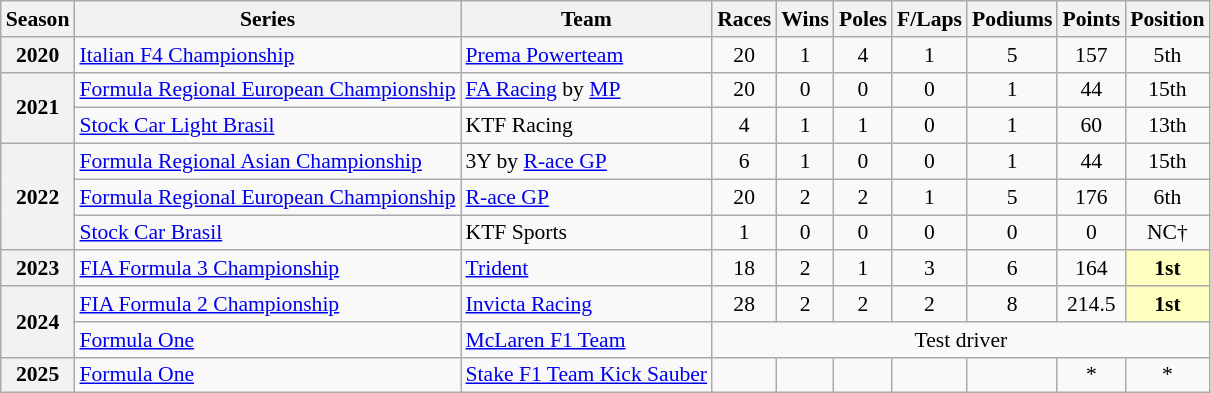<table class="wikitable" style="font-size: 90%; text-align:center">
<tr>
<th scope="col">Season</th>
<th scope="col">Series</th>
<th scope="col">Team</th>
<th scope="col">Races</th>
<th scope="col">Wins</th>
<th scope="col">Poles</th>
<th scope="col">F/Laps</th>
<th scope="col">Podiums</th>
<th scope="col">Points</th>
<th scope="col">Position</th>
</tr>
<tr>
<th scope="row">2020</th>
<td style="text-align:left;"><a href='#'>Italian F4 Championship</a></td>
<td style="text-align:left;"><a href='#'>Prema Powerteam</a></td>
<td>20</td>
<td>1</td>
<td>4</td>
<td>1</td>
<td>5</td>
<td>157</td>
<td>5th</td>
</tr>
<tr>
<th scope="row" rowspan="2">2021</th>
<td style="text-align:left;"><a href='#'>Formula Regional European Championship</a></td>
<td style="text-align:left;"><a href='#'>FA Racing</a> by <a href='#'>MP</a></td>
<td>20</td>
<td>0</td>
<td>0</td>
<td>0</td>
<td>1</td>
<td>44</td>
<td>15th</td>
</tr>
<tr>
<td style="text-align:left;"><a href='#'>Stock Car Light Brasil</a></td>
<td style="text-align:left;">KTF Racing</td>
<td>4</td>
<td>1</td>
<td>1</td>
<td>0</td>
<td>1</td>
<td>60</td>
<td>13th</td>
</tr>
<tr>
<th scope="row" rowspan="3">2022</th>
<td style="text-align:left;"><a href='#'>Formula Regional Asian Championship</a></td>
<td style="text-align:left;">3Y by <a href='#'>R-ace GP</a></td>
<td>6</td>
<td>1</td>
<td>0</td>
<td>0</td>
<td>1</td>
<td>44</td>
<td>15th</td>
</tr>
<tr>
<td style="text-align:left;"><a href='#'>Formula Regional European Championship</a></td>
<td style="text-align:left;"><a href='#'>R-ace GP</a></td>
<td>20</td>
<td>2</td>
<td>2</td>
<td>1</td>
<td>5</td>
<td>176</td>
<td>6th</td>
</tr>
<tr>
<td style="text-align:left;"><a href='#'>Stock Car Brasil</a></td>
<td style="text-align:left;">KTF Sports</td>
<td>1</td>
<td>0</td>
<td>0</td>
<td>0</td>
<td>0</td>
<td>0</td>
<td>NC†</td>
</tr>
<tr>
<th scope="row">2023</th>
<td style="text-align:left;"><a href='#'>FIA Formula 3 Championship</a></td>
<td style="text-align:left;"><a href='#'>Trident</a></td>
<td>18</td>
<td>2</td>
<td>1</td>
<td>3</td>
<td>6</td>
<td>164</td>
<td style="background:#FFFFBF;"><strong>1st</strong></td>
</tr>
<tr>
<th rowspan="2">2024</th>
<td style="text-align:left;"><a href='#'>FIA Formula 2 Championship</a></td>
<td style="text-align:left;"><a href='#'>Invicta Racing</a></td>
<td>28</td>
<td>2</td>
<td>2</td>
<td>2</td>
<td>8</td>
<td>214.5</td>
<td style="background:#FFFFBF;"><strong>1st</strong></td>
</tr>
<tr>
<td align=left><a href='#'>Formula One</a></td>
<td align=left><a href='#'>McLaren F1 Team</a></td>
<td colspan="7">Test driver</td>
</tr>
<tr>
<th>2025</th>
<td align=left><a href='#'>Formula One</a></td>
<td align=left><a href='#'>Stake F1 Team Kick Sauber</a></td>
<td><a href='#'></a></td>
<td></td>
<td></td>
<td></td>
<td></td>
<td>*</td>
<td>*</td>
</tr>
</table>
